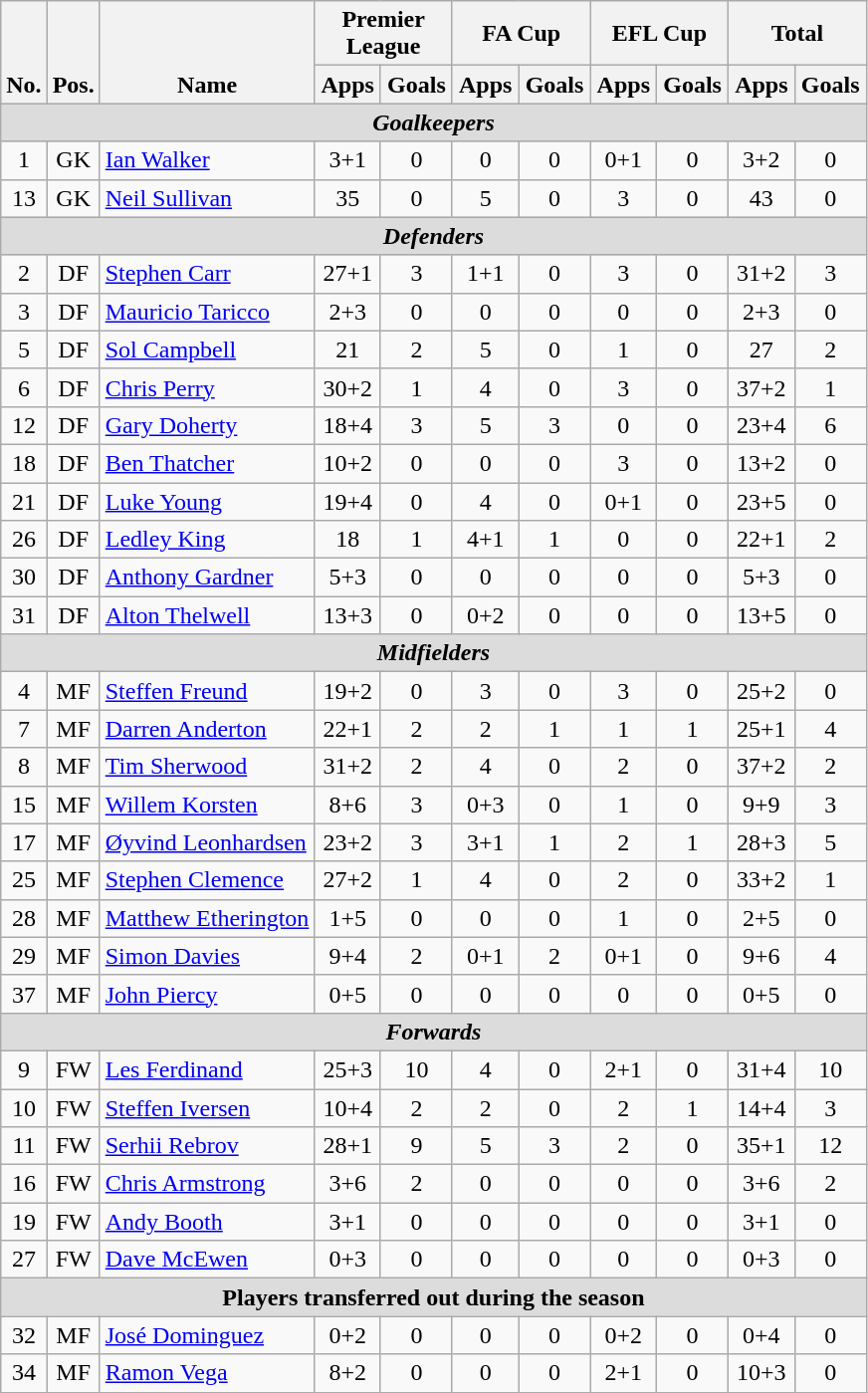<table class="wikitable" style="text-align:center">
<tr>
<th rowspan="2" style="vertical-align:bottom;">No.</th>
<th rowspan="2" style="vertical-align:bottom;">Pos.</th>
<th rowspan="2" style="vertical-align:bottom;">Name</th>
<th colspan="2" style="width:85px;">Premier League</th>
<th colspan="2" style="width:85px;">FA Cup</th>
<th colspan="2" style="width:85px;">EFL Cup</th>
<th colspan="2" style="width:85px;">Total</th>
</tr>
<tr>
<th>Apps</th>
<th>Goals</th>
<th>Apps</th>
<th>Goals</th>
<th>Apps</th>
<th>Goals</th>
<th>Apps</th>
<th>Goals</th>
</tr>
<tr>
<th colspan=12 style=background:#dcdcdc; text-align:center><em>Goalkeepers</em></th>
</tr>
<tr>
<td>1</td>
<td>GK</td>
<td align="left"> <a href='#'>Ian Walker</a></td>
<td>3+1</td>
<td>0</td>
<td>0</td>
<td>0</td>
<td>0+1</td>
<td>0</td>
<td>3+2</td>
<td>0</td>
</tr>
<tr>
<td>13</td>
<td>GK</td>
<td align="left"> <a href='#'>Neil Sullivan</a></td>
<td>35</td>
<td>0</td>
<td>5</td>
<td>0</td>
<td>3</td>
<td>0</td>
<td>43</td>
<td>0</td>
</tr>
<tr>
<th colspan=12 style=background:#dcdcdc; text-align:center><em>Defenders</em></th>
</tr>
<tr>
<td>2</td>
<td>DF</td>
<td align="left"> <a href='#'>Stephen Carr</a></td>
<td>27+1</td>
<td>3</td>
<td>1+1</td>
<td>0</td>
<td>3</td>
<td>0</td>
<td>31+2</td>
<td>3</td>
</tr>
<tr>
<td>3</td>
<td>DF</td>
<td align="left"> <a href='#'>Mauricio Taricco</a></td>
<td>2+3</td>
<td>0</td>
<td>0</td>
<td>0</td>
<td>0</td>
<td>0</td>
<td>2+3</td>
<td>0</td>
</tr>
<tr>
<td>5</td>
<td>DF</td>
<td align="left"> <a href='#'>Sol Campbell</a></td>
<td>21</td>
<td>2</td>
<td>5</td>
<td>0</td>
<td>1</td>
<td>0</td>
<td>27</td>
<td>2</td>
</tr>
<tr>
<td>6</td>
<td>DF</td>
<td align="left"> <a href='#'>Chris Perry</a></td>
<td>30+2</td>
<td>1</td>
<td>4</td>
<td>0</td>
<td>3</td>
<td>0</td>
<td>37+2</td>
<td>1</td>
</tr>
<tr>
<td>12</td>
<td>DF</td>
<td align="left"> <a href='#'>Gary Doherty</a></td>
<td>18+4</td>
<td>3</td>
<td>5</td>
<td>3</td>
<td>0</td>
<td>0</td>
<td>23+4</td>
<td>6</td>
</tr>
<tr>
<td>18</td>
<td>DF</td>
<td align="left"> <a href='#'>Ben Thatcher</a></td>
<td>10+2</td>
<td>0</td>
<td>0</td>
<td>0</td>
<td>3</td>
<td>0</td>
<td>13+2</td>
<td>0</td>
</tr>
<tr>
<td>21</td>
<td>DF</td>
<td align="left"> <a href='#'>Luke Young</a></td>
<td>19+4</td>
<td>0</td>
<td>4</td>
<td>0</td>
<td>0+1</td>
<td>0</td>
<td>23+5</td>
<td>0</td>
</tr>
<tr>
<td>26</td>
<td>DF</td>
<td align="left"> <a href='#'>Ledley King</a></td>
<td>18</td>
<td>1</td>
<td>4+1</td>
<td>1</td>
<td>0</td>
<td>0</td>
<td>22+1</td>
<td>2</td>
</tr>
<tr>
<td>30</td>
<td>DF</td>
<td align="left"> <a href='#'>Anthony Gardner</a></td>
<td>5+3</td>
<td>0</td>
<td>0</td>
<td>0</td>
<td>0</td>
<td>0</td>
<td>5+3</td>
<td>0</td>
</tr>
<tr>
<td>31</td>
<td>DF</td>
<td align="left"> <a href='#'>Alton Thelwell</a></td>
<td>13+3</td>
<td>0</td>
<td>0+2</td>
<td>0</td>
<td>0</td>
<td>0</td>
<td>13+5</td>
<td>0</td>
</tr>
<tr>
<th colspan=12 style=background:#dcdcdc; text-align:center><em>Midfielders</em></th>
</tr>
<tr>
<td>4</td>
<td>MF</td>
<td align="left"> <a href='#'>Steffen Freund</a></td>
<td>19+2</td>
<td>0</td>
<td>3</td>
<td>0</td>
<td>3</td>
<td>0</td>
<td>25+2</td>
<td>0</td>
</tr>
<tr>
<td>7</td>
<td>MF</td>
<td align="left"> <a href='#'>Darren Anderton</a></td>
<td>22+1</td>
<td>2</td>
<td>2</td>
<td>1</td>
<td>1</td>
<td>1</td>
<td>25+1</td>
<td>4</td>
</tr>
<tr>
<td>8</td>
<td>MF</td>
<td align="left"> <a href='#'>Tim Sherwood</a></td>
<td>31+2</td>
<td>2</td>
<td>4</td>
<td>0</td>
<td>2</td>
<td>0</td>
<td>37+2</td>
<td>2</td>
</tr>
<tr>
<td>15</td>
<td>MF</td>
<td align="left"> <a href='#'>Willem Korsten</a></td>
<td>8+6</td>
<td>3</td>
<td>0+3</td>
<td>0</td>
<td>1</td>
<td>0</td>
<td>9+9</td>
<td>3</td>
</tr>
<tr>
<td>17</td>
<td>MF</td>
<td align="left"> <a href='#'>Øyvind Leonhardsen</a></td>
<td>23+2</td>
<td>3</td>
<td>3+1</td>
<td>1</td>
<td>2</td>
<td>1</td>
<td>28+3</td>
<td>5</td>
</tr>
<tr>
<td>25</td>
<td>MF</td>
<td align="left"> <a href='#'>Stephen Clemence</a></td>
<td>27+2</td>
<td>1</td>
<td>4</td>
<td>0</td>
<td>2</td>
<td>0</td>
<td>33+2</td>
<td>1</td>
</tr>
<tr>
<td>28</td>
<td>MF</td>
<td align="left"> <a href='#'>Matthew Etherington</a></td>
<td>1+5</td>
<td>0</td>
<td>0</td>
<td>0</td>
<td>1</td>
<td>0</td>
<td>2+5</td>
<td>0</td>
</tr>
<tr>
<td>29</td>
<td>MF</td>
<td align="left"> <a href='#'>Simon Davies</a></td>
<td>9+4</td>
<td>2</td>
<td>0+1</td>
<td>2</td>
<td>0+1</td>
<td>0</td>
<td>9+6</td>
<td>4</td>
</tr>
<tr>
<td>37</td>
<td>MF</td>
<td align="left"> <a href='#'>John Piercy</a></td>
<td>0+5</td>
<td>0</td>
<td>0</td>
<td>0</td>
<td>0</td>
<td>0</td>
<td>0+5</td>
<td>0</td>
</tr>
<tr>
<th colspan=12 style=background:#dcdcdc; text-align:center><em>Forwards</em></th>
</tr>
<tr>
<td>9</td>
<td>FW</td>
<td align="left"> <a href='#'>Les Ferdinand</a></td>
<td>25+3</td>
<td>10</td>
<td>4</td>
<td>0</td>
<td>2+1</td>
<td>0</td>
<td>31+4</td>
<td>10</td>
</tr>
<tr>
<td>10</td>
<td>FW</td>
<td align="left"> <a href='#'>Steffen Iversen</a></td>
<td>10+4</td>
<td>2</td>
<td>2</td>
<td>0</td>
<td>2</td>
<td>1</td>
<td>14+4</td>
<td>3</td>
</tr>
<tr>
<td>11</td>
<td>FW</td>
<td align="left"> <a href='#'>Serhii Rebrov</a></td>
<td>28+1</td>
<td>9</td>
<td>5</td>
<td>3</td>
<td>2</td>
<td>0</td>
<td>35+1</td>
<td>12</td>
</tr>
<tr>
<td>16</td>
<td>FW</td>
<td align="left"> <a href='#'>Chris Armstrong</a></td>
<td>3+6</td>
<td>2</td>
<td>0</td>
<td>0</td>
<td>0</td>
<td>0</td>
<td>3+6</td>
<td>2</td>
</tr>
<tr>
<td>19</td>
<td>FW</td>
<td align="left"> <a href='#'>Andy Booth</a></td>
<td>3+1</td>
<td>0</td>
<td>0</td>
<td>0</td>
<td>0</td>
<td>0</td>
<td>3+1</td>
<td>0</td>
</tr>
<tr>
<td>27</td>
<td>FW</td>
<td align="left"> <a href='#'>Dave McEwen</a></td>
<td>0+3</td>
<td>0</td>
<td>0</td>
<td>0</td>
<td>0</td>
<td>0</td>
<td>0+3</td>
<td>0</td>
</tr>
<tr>
<th colspan=14 style=background:#dcdcdc; text-align:center>Players transferred out during the season</th>
</tr>
<tr>
<td>32</td>
<td>MF</td>
<td align="left"> <a href='#'>José Dominguez</a></td>
<td>0+2</td>
<td>0</td>
<td>0</td>
<td>0</td>
<td>0+2</td>
<td>0</td>
<td>0+4</td>
<td>0</td>
</tr>
<tr>
<td>34</td>
<td>MF</td>
<td align="left"> <a href='#'>Ramon Vega</a></td>
<td>8+2</td>
<td>0</td>
<td>0</td>
<td>0</td>
<td>2+1</td>
<td>0</td>
<td>10+3</td>
<td>0</td>
</tr>
<tr>
</tr>
</table>
